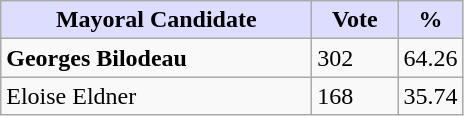<table class="wikitable">
<tr>
<th style="background:#ddf; width:200px;">Mayoral Candidate</th>
<th style="background:#ddf; width:50px;">Vote</th>
<th style="background:#ddf; width:30px;">%</th>
</tr>
<tr>
<td><strong>Georges Bilodeau</strong></td>
<td>302</td>
<td>64.26</td>
</tr>
<tr>
<td>Eloise Eldner</td>
<td>168</td>
<td>35.74</td>
</tr>
</table>
